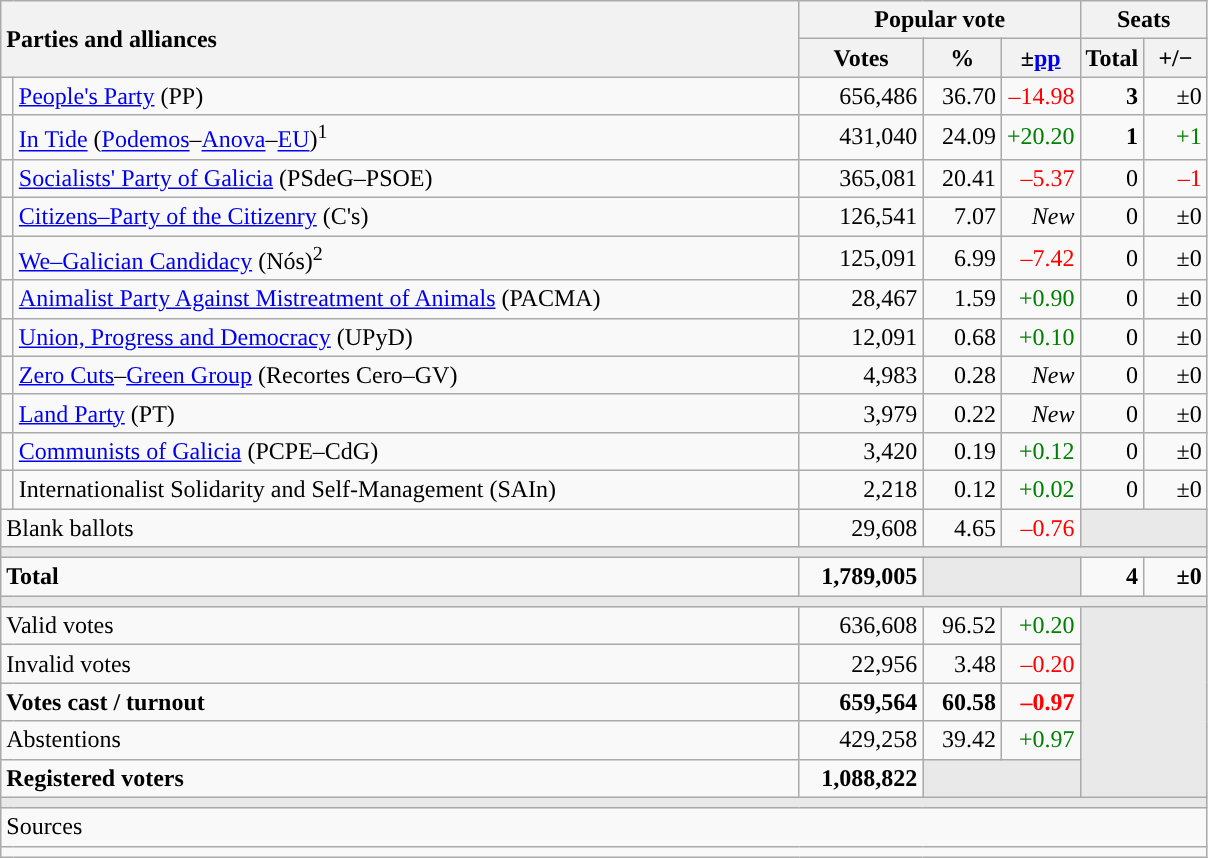<table class="wikitable" style="text-align:right;">
<tr>
<th style="text-align:left;" rowspan="2" colspan="2" width="525">Parties and alliances</th>
<th colspan="3">Popular vote</th>
<th colspan="2">Seats</th>
</tr>
<tr>
<th width="75">Votes</th>
<th width="45">%</th>
<th width="45">±<a href='#'>pp</a></th>
<th width="35">Total</th>
<th width="35">+/−</th>
</tr>
<tr>
<td width="1" style="color:inherit;background:"></td>
<td align="left"><a href='#'>People's Party</a> (PP)</td>
<td>656,486</td>
<td>36.70</td>
<td style="color:red;">–14.98</td>
<td><strong>3</strong></td>
<td>±0</td>
</tr>
<tr>
<td style="color:inherit;background:"></td>
<td align="left"><a href='#'>In Tide</a> (<a href='#'>Podemos</a>–<a href='#'>Anova</a>–<a href='#'>EU</a>)<sup>1</sup></td>
<td>431,040</td>
<td>24.09</td>
<td style="color:green;">+20.20</td>
<td><strong>1</strong></td>
<td style="color:green;">+1</td>
</tr>
<tr>
<td style="color:inherit;background:"></td>
<td align="left"><a href='#'>Socialists' Party of Galicia</a> (PSdeG–PSOE)</td>
<td>365,081</td>
<td>20.41</td>
<td style="color:red;">–5.37</td>
<td>0</td>
<td style="color:red;">–1</td>
</tr>
<tr>
<td style="color:inherit;background:"></td>
<td align="left"><a href='#'>Citizens–Party of the Citizenry</a> (C's)</td>
<td>126,541</td>
<td>7.07</td>
<td><em>New</em></td>
<td>0</td>
<td>±0</td>
</tr>
<tr>
<td style="color:inherit;background:"></td>
<td align="left"><a href='#'>We–Galician Candidacy</a> (Nós)<sup>2</sup></td>
<td>125,091</td>
<td>6.99</td>
<td style="color:red;">–7.42</td>
<td>0</td>
<td>±0</td>
</tr>
<tr>
<td style="color:inherit;background:"></td>
<td align="left"><a href='#'>Animalist Party Against Mistreatment of Animals</a> (PACMA)</td>
<td>28,467</td>
<td>1.59</td>
<td style="color:green;">+0.90</td>
<td>0</td>
<td>±0</td>
</tr>
<tr>
<td style="color:inherit;background:"></td>
<td align="left"><a href='#'>Union, Progress and Democracy</a> (UPyD)</td>
<td>12,091</td>
<td>0.68</td>
<td style="color:green;">+0.10</td>
<td>0</td>
<td>±0</td>
</tr>
<tr>
<td style="color:inherit;background:"></td>
<td align="left"><a href='#'>Zero Cuts</a>–<a href='#'>Green Group</a> (Recortes Cero–GV)</td>
<td>4,983</td>
<td>0.28</td>
<td><em>New</em></td>
<td>0</td>
<td>±0</td>
</tr>
<tr>
<td style="color:inherit;background:"></td>
<td align="left"><a href='#'>Land Party</a> (PT)</td>
<td>3,979</td>
<td>0.22</td>
<td><em>New</em></td>
<td>0</td>
<td>±0</td>
</tr>
<tr>
<td style="color:inherit;background:"></td>
<td align="left"><a href='#'>Communists of Galicia</a> (PCPE–CdG)</td>
<td>3,420</td>
<td>0.19</td>
<td style="color:green;">+0.12</td>
<td>0</td>
<td>±0</td>
</tr>
<tr>
<td style="color:inherit;background:"></td>
<td align="left">Internationalist Solidarity and Self-Management (SAIn)</td>
<td>2,218</td>
<td>0.12</td>
<td style="color:green;">+0.02</td>
<td>0</td>
<td>±0</td>
</tr>
<tr>
<td align="left" colspan="2">Blank ballots</td>
<td>29,608</td>
<td>4.65</td>
<td style="color:red;">–0.76</td>
<td bgcolor="#E9E9E9" colspan="2"></td>
</tr>
<tr>
<td colspan="7" bgcolor="#E9E9E9"></td>
</tr>
<tr style="font-weight:bold;">
<td align="left" colspan="2">Total</td>
<td>1,789,005</td>
<td bgcolor="#E9E9E9" colspan="2"></td>
<td>4</td>
<td>±0</td>
</tr>
<tr>
<td colspan="7" bgcolor="#E9E9E9"></td>
</tr>
<tr>
<td align="left" colspan="2">Valid votes</td>
<td>636,608</td>
<td>96.52</td>
<td style="color:green;">+0.20</td>
<td bgcolor="#E9E9E9" colspan="2" rowspan="5"></td>
</tr>
<tr>
<td align="left" colspan="2">Invalid votes</td>
<td>22,956</td>
<td>3.48</td>
<td style="color:red;">–0.20</td>
</tr>
<tr style="font-weight:bold;">
<td align="left" colspan="2">Votes cast / turnout</td>
<td>659,564</td>
<td>60.58</td>
<td style="color:red;">–0.97</td>
</tr>
<tr>
<td align="left" colspan="2">Abstentions</td>
<td>429,258</td>
<td>39.42</td>
<td style="color:green;">+0.97</td>
</tr>
<tr style="font-weight:bold;">
<td align="left" colspan="2">Registered voters</td>
<td>1,088,822</td>
<td bgcolor="#E9E9E9" colspan="2"></td>
</tr>
<tr>
<td colspan="7" bgcolor="#E9E9E9"></td>
</tr>
<tr>
<td align="left" colspan="7">Sources</td>
</tr>
<tr>
<td colspan="7" style="text-align:left; max-width:790px;"></td>
</tr>
</table>
